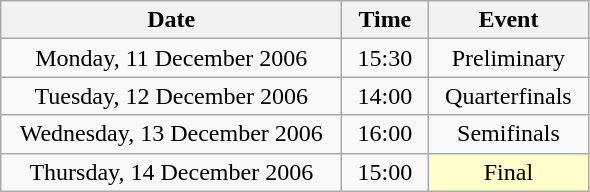<table class = "wikitable" style="text-align:center;">
<tr>
<th width=220>Date</th>
<th width=50>Time</th>
<th width=100>Event</th>
</tr>
<tr>
<td>Monday, 11 December 2006</td>
<td>15:30</td>
<td>Preliminary</td>
</tr>
<tr>
<td>Tuesday, 12 December 2006</td>
<td>14:00</td>
<td>Quarterfinals</td>
</tr>
<tr>
<td>Wednesday, 13 December 2006</td>
<td>16:00</td>
<td>Semifinals</td>
</tr>
<tr>
<td>Thursday, 14 December 2006</td>
<td>15:00</td>
<td bgcolor=ffffcc>Final</td>
</tr>
</table>
